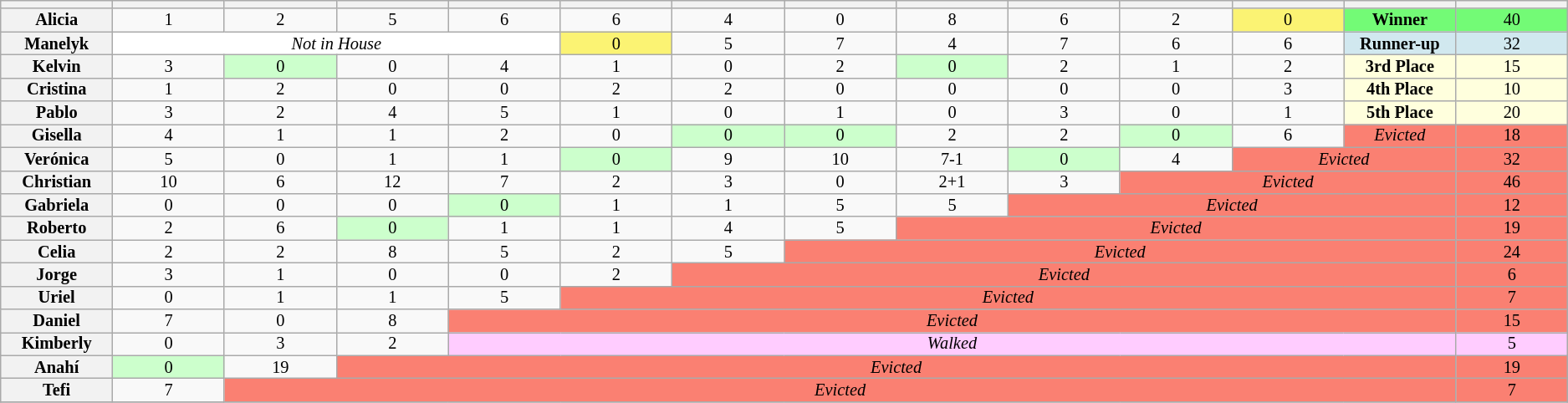<table class="wikitable" style="text-align:center; font-size:85%; line-height:12px">
<tr>
<th style="width:5%"></th>
<th style="width:5%"></th>
<th style="width:5%"></th>
<th style="width:5%"></th>
<th style="width:5%"></th>
<th style="width:5%"></th>
<th style="width:5%"></th>
<th style="width:5%"></th>
<th style="width:5%"></th>
<th style="width:5%"></th>
<th style="width:5%"></th>
<th style="width:5%"></th>
<th style="width:5%"></th>
<th style="width: 5%;"></th>
</tr>
<tr>
<th>Alicia</th>
<td>1</td>
<td>2</td>
<td>5</td>
<td>6</td>
<td>6</td>
<td>4</td>
<td>0</td>
<td>8</td>
<td>6</td>
<td>2</td>
<td style="background:#FBF373">0</td>
<td style="background:#73FB76;"><strong>Winner</strong></td>
<td style="background:#73FB76;">40</td>
</tr>
<tr>
<th>Manelyk</th>
<td style="background:#FFF" colspan="4"><em>Not in House</em></td>
<td style="background: #FBF373;">0</td>
<td>5</td>
<td>7</td>
<td>4</td>
<td>7</td>
<td>6</td>
<td>6</td>
<td style="background:#D1E8EF;"><strong>Runner-up</strong></td>
<td style="background:#D1E8EF;">32</td>
</tr>
<tr>
<th>Kelvin</th>
<td>3</td>
<td style="background: #CCFFCC;">0</td>
<td>0</td>
<td>4</td>
<td>1</td>
<td>0</td>
<td>2</td>
<td style="background: #CCFFCC;">0</td>
<td>2</td>
<td>1</td>
<td>2</td>
<td style="background:#FFFFDD;"><strong>3rd Place</strong></td>
<td style="background:#FFFFDD;">15</td>
</tr>
<tr>
<th>Cristina</th>
<td>1</td>
<td>2</td>
<td>0</td>
<td>0</td>
<td>2</td>
<td>2</td>
<td>0</td>
<td>0</td>
<td>0</td>
<td>0</td>
<td>3</td>
<td style="background:#FFFFDD;"><strong>4th Place</strong></td>
<td style="background:#FFFFDD;">10</td>
</tr>
<tr>
<th>Pablo</th>
<td>3</td>
<td>2</td>
<td>4</td>
<td>5</td>
<td>1</td>
<td>0</td>
<td>1</td>
<td>0</td>
<td>3</td>
<td>0</td>
<td>1</td>
<td style="background:#FFFFDD;"><strong>5th Place</strong></td>
<td style="background:#FFFFDD;">20</td>
</tr>
<tr>
<th>Gisella</th>
<td>4</td>
<td>1</td>
<td>1</td>
<td>2</td>
<td>0</td>
<td style="background: #CCFFCC;">0</td>
<td style="background: #CCFFCC;">0</td>
<td>2</td>
<td>2</td>
<td style="background: #CCFFCC;">0</td>
<td>6</td>
<td style="background:salmon;"><em>Evicted</em></td>
<td style="background:salmon;">18</td>
</tr>
<tr>
<th>Verónica</th>
<td>5</td>
<td>0</td>
<td>1</td>
<td>1</td>
<td style="background: #CCFFCC;">0</td>
<td>9</td>
<td>10</td>
<td>7-1</td>
<td style="background: #CCFFCC;">0</td>
<td>4</td>
<td colspan="2" style="background:salmon;"><em>Evicted</em></td>
<td style="background:salmon;">32</td>
</tr>
<tr>
<th>Christian</th>
<td>10</td>
<td>6</td>
<td>12</td>
<td>7</td>
<td>2</td>
<td>3</td>
<td>0</td>
<td>2+1</td>
<td>3</td>
<td colspan="3" style="background:salmon;"><em>Evicted</em></td>
<td style="background:salmon;">46</td>
</tr>
<tr>
<th>Gabriela</th>
<td>0</td>
<td>0</td>
<td>0</td>
<td style="background: #CCFFCC;">0</td>
<td>1</td>
<td>1</td>
<td>5</td>
<td>5</td>
<td colspan="4" style="background:salmon;"><em>Evicted</em></td>
<td style="background:salmon;">12</td>
</tr>
<tr>
<th>Roberto</th>
<td>2</td>
<td>6</td>
<td style="background: #CCFFCC;">0</td>
<td>1</td>
<td>1</td>
<td>4</td>
<td>5</td>
<td colspan="5" style="background:salmon;"><em>Evicted</em></td>
<td style="background:salmon;">19</td>
</tr>
<tr>
<th>Celia</th>
<td>2</td>
<td>2</td>
<td>8</td>
<td>5</td>
<td>2</td>
<td>5</td>
<td colspan="6" style="background:salmon;"><em>Evicted</em></td>
<td style="background:salmon;">24</td>
</tr>
<tr>
<th>Jorge</th>
<td>3</td>
<td>1</td>
<td>0</td>
<td>0</td>
<td>2</td>
<td colspan="7" style="background:salmon;"><em>Evicted</em></td>
<td style="background:salmon;">6</td>
</tr>
<tr>
<th>Uriel</th>
<td>0</td>
<td>1</td>
<td>1</td>
<td>5</td>
<td colspan="8" style="background:salmon;"><em>Evicted</em></td>
<td style="background:salmon;">7</td>
</tr>
<tr>
<th>Daniel</th>
<td>7</td>
<td>0</td>
<td>8</td>
<td colspan="9" style="background:salmon;"><em>Evicted</em></td>
<td style="background:salmon;">15</td>
</tr>
<tr>
<th>Kimberly</th>
<td>0</td>
<td>3</td>
<td>2</td>
<td colspan="9" style="background:#fcf;"><em>Walked</em></td>
<td style="background:#fcf;">5</td>
</tr>
<tr>
<th>Anahí</th>
<td style="background: #CCFFCC;">0</td>
<td>19</td>
<td colspan="10" style="background:salmon;"><em>Evicted</em></td>
<td style="background:salmon;">19</td>
</tr>
<tr>
<th>Tefi</th>
<td>7</td>
<td colspan="11" style="background:salmon;"><em>Evicted</em></td>
<td style="background:salmon;">7</td>
</tr>
<tr>
</tr>
</table>
